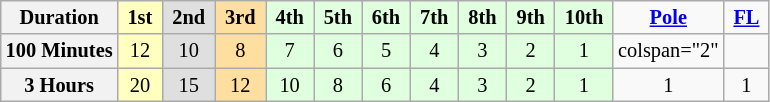<table class="wikitable" style="font-size:85%; text-align:center">
<tr>
<th>Duration</th>
<td style="background:#ffffbf;"> <strong>1st</strong> </td>
<td style="background:#dfdfdf;"> <strong>2nd</strong> </td>
<td style="background:#ffdf9f;"> <strong>3rd</strong> </td>
<td style="background:#dfffdf;"> <strong>4th</strong> </td>
<td style="background:#dfffdf;"> <strong>5th</strong> </td>
<td style="background:#dfffdf;"> <strong>6th</strong> </td>
<td style="background:#dfffdf;"> <strong>7th</strong> </td>
<td style="background:#dfffdf;"> <strong>8th</strong> </td>
<td style="background:#dfffdf;"> <strong>9th</strong> </td>
<td style="background:#dfffdf;"> <strong>10th</strong> </td>
<td> <strong><a href='#'>Pole</a></strong> </td>
<td> <strong><a href='#'>FL</a></strong> </td>
</tr>
<tr>
<th>100 Minutes</th>
<td style="background:#ffffbf;">12</td>
<td style="background:#dfdfdf;">10</td>
<td style="background:#ffdf9f;">8</td>
<td style="background:#dfffdf;">7</td>
<td style="background:#dfffdf;">6</td>
<td style="background:#dfffdf;">5</td>
<td style="background:#dfffdf;">4</td>
<td style="background:#dfffdf;">3</td>
<td style="background:#dfffdf;">2</td>
<td style="background:#dfffdf;">1</td>
<td>colspan="2" </td>
</tr>
<tr>
<th>3 Hours</th>
<td style="background:#ffffbf;">20</td>
<td style="background:#dfdfdf;">15</td>
<td style="background:#ffdf9f;">12</td>
<td style="background:#dfffdf;">10</td>
<td style="background:#dfffdf;">8</td>
<td style="background:#dfffdf;">6</td>
<td style="background:#dfffdf;">4</td>
<td style="background:#dfffdf;">3</td>
<td style="background:#dfffdf;">2</td>
<td style="background:#dfffdf;">1</td>
<td>1</td>
<td>1</td>
</tr>
</table>
